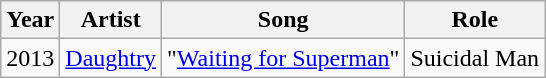<table class="wikitable">
<tr>
<th>Year</th>
<th>Artist</th>
<th>Song</th>
<th>Role</th>
</tr>
<tr>
<td>2013</td>
<td><a href='#'>Daughtry</a></td>
<td>"<a href='#'>Waiting for Superman</a>"</td>
<td>Suicidal Man</td>
</tr>
</table>
